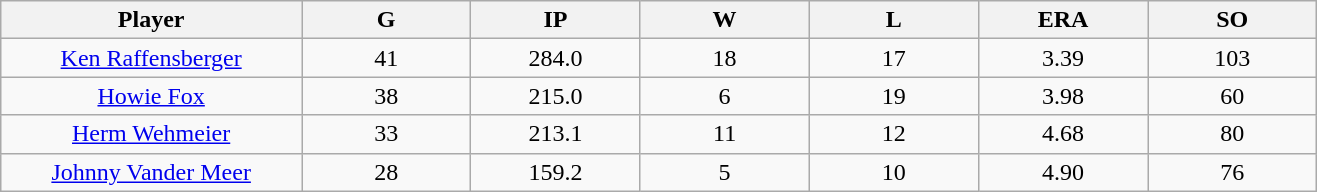<table class="wikitable sortable">
<tr>
<th bgcolor="#DDDDFF" width="16%">Player</th>
<th bgcolor="#DDDDFF" width="9%">G</th>
<th bgcolor="#DDDDFF" width="9%">IP</th>
<th bgcolor="#DDDDFF" width="9%">W</th>
<th bgcolor="#DDDDFF" width="9%">L</th>
<th bgcolor="#DDDDFF" width="9%">ERA</th>
<th bgcolor="#DDDDFF" width="9%">SO</th>
</tr>
<tr align="center">
<td><a href='#'>Ken Raffensberger</a></td>
<td>41</td>
<td>284.0</td>
<td>18</td>
<td>17</td>
<td>3.39</td>
<td>103</td>
</tr>
<tr align=center>
<td><a href='#'>Howie Fox</a></td>
<td>38</td>
<td>215.0</td>
<td>6</td>
<td>19</td>
<td>3.98</td>
<td>60</td>
</tr>
<tr align=center>
<td><a href='#'>Herm Wehmeier</a></td>
<td>33</td>
<td>213.1</td>
<td>11</td>
<td>12</td>
<td>4.68</td>
<td>80</td>
</tr>
<tr align=center>
<td><a href='#'>Johnny Vander Meer</a></td>
<td>28</td>
<td>159.2</td>
<td>5</td>
<td>10</td>
<td>4.90</td>
<td>76</td>
</tr>
</table>
